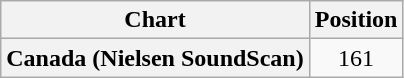<table class="wikitable plainrowheaders" style="text-align:center">
<tr>
<th scope="col">Chart</th>
<th scope="col">Position</th>
</tr>
<tr>
<th scope="row">Canada (Nielsen SoundScan)</th>
<td>161</td>
</tr>
</table>
